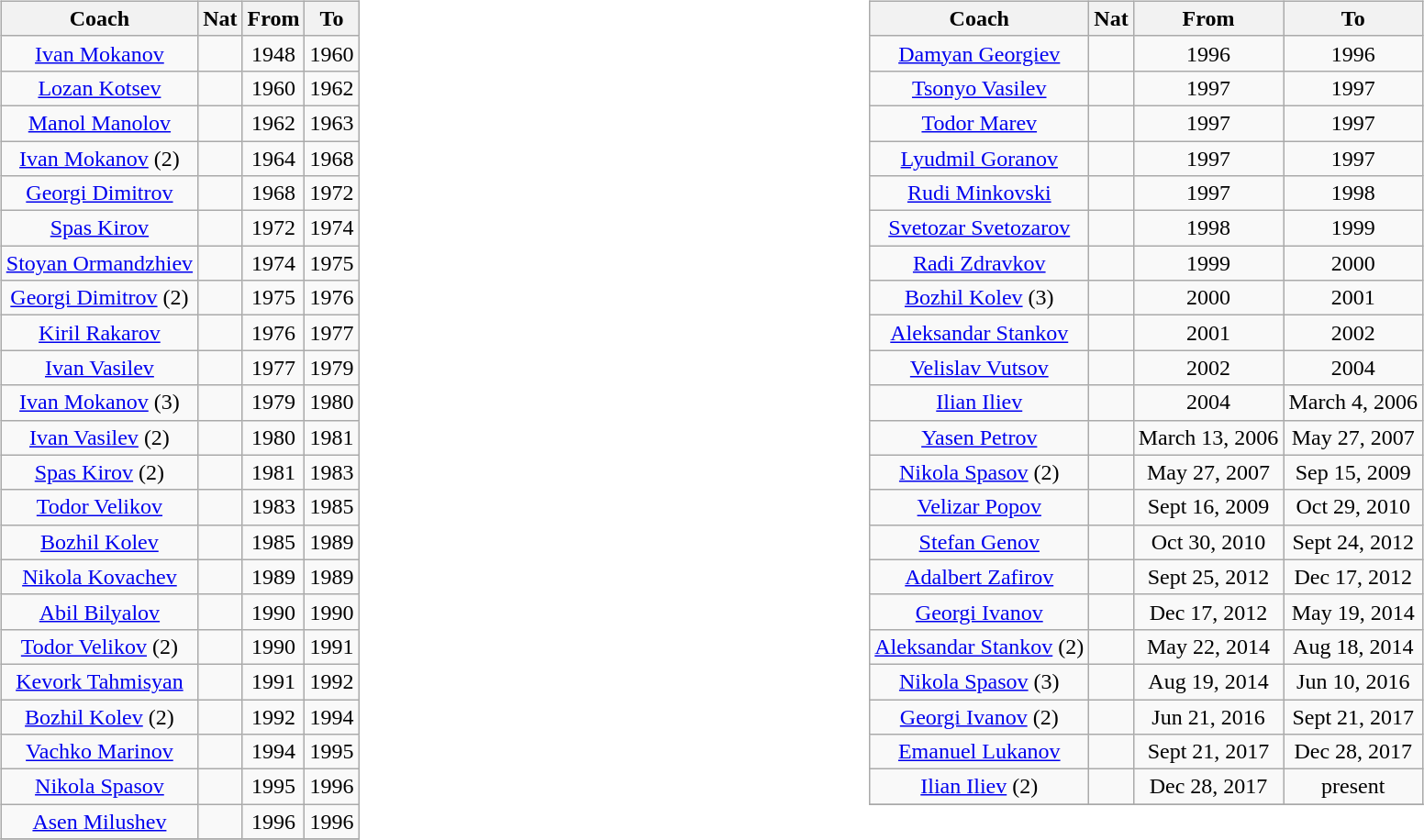<table>
<tr>
<td valign="top" width=33%><br><table class="wikitable" style="text-align: center;">
<tr>
<th>Coach</th>
<th>Nat</th>
<th>From</th>
<th>To</th>
</tr>
<tr>
<td><a href='#'>Ivan Mokanov</a></td>
<td></td>
<td>1948</td>
<td>1960</td>
</tr>
<tr>
<td><a href='#'>Lozan Kotsev</a></td>
<td></td>
<td>1960</td>
<td>1962</td>
</tr>
<tr>
<td><a href='#'>Manol Manolov</a></td>
<td></td>
<td>1962</td>
<td>1963</td>
</tr>
<tr>
<td><a href='#'>Ivan Mokanov</a> (2)</td>
<td></td>
<td>1964</td>
<td>1968</td>
</tr>
<tr>
<td><a href='#'>Georgi Dimitrov</a></td>
<td></td>
<td>1968</td>
<td>1972</td>
</tr>
<tr>
<td><a href='#'>Spas Kirov</a></td>
<td></td>
<td>1972</td>
<td>1974</td>
</tr>
<tr>
<td><a href='#'>Stoyan Ormandzhiev</a></td>
<td></td>
<td>1974</td>
<td>1975</td>
</tr>
<tr>
<td><a href='#'>Georgi Dimitrov</a> (2)</td>
<td></td>
<td>1975</td>
<td>1976</td>
</tr>
<tr>
<td><a href='#'>Kiril Rakarov</a></td>
<td></td>
<td>1976</td>
<td>1977</td>
</tr>
<tr>
<td><a href='#'>Ivan Vasilev</a></td>
<td></td>
<td>1977</td>
<td>1979</td>
</tr>
<tr>
<td><a href='#'>Ivan Mokanov</a> (3)</td>
<td></td>
<td>1979</td>
<td>1980</td>
</tr>
<tr>
<td><a href='#'>Ivan Vasilev</a> (2)</td>
<td></td>
<td>1980</td>
<td>1981</td>
</tr>
<tr>
<td><a href='#'>Spas Kirov</a> (2)</td>
<td></td>
<td>1981</td>
<td>1983</td>
</tr>
<tr>
<td><a href='#'>Todor Velikov</a></td>
<td></td>
<td>1983</td>
<td>1985</td>
</tr>
<tr>
<td><a href='#'>Bozhil Kolev</a></td>
<td></td>
<td>1985</td>
<td>1989</td>
</tr>
<tr>
<td><a href='#'>Nikola Kovachev</a></td>
<td></td>
<td>1989</td>
<td>1989</td>
</tr>
<tr>
<td><a href='#'>Abil Bilyalov</a></td>
<td></td>
<td>1990</td>
<td>1990</td>
</tr>
<tr>
<td><a href='#'>Todor Velikov</a> (2)</td>
<td></td>
<td>1990</td>
<td>1991</td>
</tr>
<tr>
<td><a href='#'>Kevork Tahmisyan</a></td>
<td></td>
<td>1991</td>
<td>1992</td>
</tr>
<tr>
<td><a href='#'>Bozhil Kolev</a> (2)</td>
<td></td>
<td>1992</td>
<td>1994</td>
</tr>
<tr>
<td><a href='#'>Vachko Marinov</a></td>
<td></td>
<td>1994</td>
<td>1995</td>
</tr>
<tr>
<td><a href='#'>Nikola Spasov</a></td>
<td></td>
<td>1995</td>
<td>1996</td>
</tr>
<tr>
<td><a href='#'>Asen Milushev</a></td>
<td></td>
<td>1996</td>
<td>1996</td>
</tr>
<tr>
</tr>
</table>
</td>
<td valign = "top" width=33%><br><table class="wikitable" style="text-align: center;">
<tr>
<th>Coach</th>
<th>Nat</th>
<th>From</th>
<th>To</th>
</tr>
<tr>
<td><a href='#'>Damyan Georgiev</a></td>
<td></td>
<td>1996</td>
<td>1996</td>
</tr>
<tr>
<td><a href='#'>Tsonyo Vasilev</a></td>
<td></td>
<td>1997</td>
<td>1997</td>
</tr>
<tr>
<td><a href='#'>Todor Marev</a></td>
<td></td>
<td>1997</td>
<td>1997</td>
</tr>
<tr>
<td><a href='#'>Lyudmil Goranov</a></td>
<td></td>
<td>1997</td>
<td>1997</td>
</tr>
<tr>
<td><a href='#'>Rudi Minkovski</a></td>
<td></td>
<td>1997</td>
<td>1998</td>
</tr>
<tr>
<td><a href='#'>Svetozar Svetozarov</a></td>
<td></td>
<td>1998</td>
<td>1999</td>
</tr>
<tr>
<td><a href='#'>Radi Zdravkov</a></td>
<td></td>
<td>1999</td>
<td>2000</td>
</tr>
<tr>
<td><a href='#'>Bozhil Kolev</a> (3)</td>
<td></td>
<td>2000</td>
<td>2001</td>
</tr>
<tr>
<td><a href='#'>Aleksandar Stankov</a></td>
<td></td>
<td>2001</td>
<td>2002</td>
</tr>
<tr>
<td><a href='#'>Velislav Vutsov</a></td>
<td></td>
<td>2002</td>
<td>2004</td>
</tr>
<tr>
<td><a href='#'>Ilian Iliev</a></td>
<td></td>
<td>2004</td>
<td>March 4, 2006</td>
</tr>
<tr>
<td><a href='#'>Yasen Petrov</a></td>
<td></td>
<td>March 13, 2006</td>
<td>May 27, 2007</td>
</tr>
<tr>
<td><a href='#'>Nikola Spasov</a> (2)</td>
<td></td>
<td>May 27, 2007</td>
<td>Sep 15, 2009</td>
</tr>
<tr>
<td><a href='#'>Velizar Popov</a></td>
<td></td>
<td>Sept 16, 2009</td>
<td>Oct 29, 2010</td>
</tr>
<tr>
<td><a href='#'>Stefan Genov</a></td>
<td></td>
<td>Oct 30, 2010</td>
<td>Sept 24, 2012</td>
</tr>
<tr>
<td><a href='#'>Adalbert Zafirov</a></td>
<td></td>
<td>Sept 25, 2012</td>
<td>Dec 17, 2012</td>
</tr>
<tr>
<td><a href='#'>Georgi Ivanov</a></td>
<td></td>
<td>Dec 17, 2012</td>
<td>May 19, 2014</td>
</tr>
<tr>
<td><a href='#'>Aleksandar Stankov</a> (2)</td>
<td></td>
<td>May 22, 2014</td>
<td>Aug 18, 2014</td>
</tr>
<tr>
<td><a href='#'>Nikola Spasov</a> (3)</td>
<td></td>
<td>Aug 19, 2014</td>
<td>Jun 10, 2016</td>
</tr>
<tr>
<td><a href='#'>Georgi Ivanov</a> (2)</td>
<td></td>
<td>Jun 21, 2016</td>
<td>Sept 21, 2017</td>
</tr>
<tr>
<td><a href='#'>Emanuel Lukanov</a></td>
<td></td>
<td>Sept 21, 2017</td>
<td>Dec 28, 2017</td>
</tr>
<tr>
<td><a href='#'>Ilian Iliev</a> (2)</td>
<td></td>
<td>Dec 28, 2017</td>
<td>present</td>
</tr>
<tr>
</tr>
</table>
</td>
</tr>
</table>
